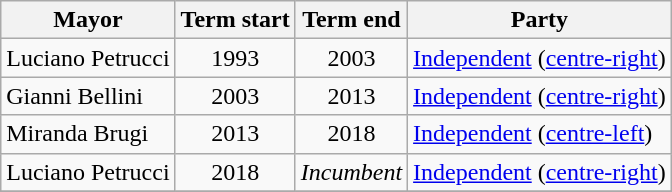<table class="wikitable">
<tr>
<th>Mayor</th>
<th>Term start</th>
<th>Term end</th>
<th>Party</th>
</tr>
<tr>
<td>Luciano Petrucci</td>
<td align=center>1993</td>
<td align=center>2003</td>
<td><a href='#'>Independent</a> (<a href='#'>centre-right</a>)</td>
</tr>
<tr>
<td>Gianni Bellini</td>
<td align=center>2003</td>
<td align=center>2013</td>
<td><a href='#'>Independent</a> (<a href='#'>centre-right</a>)</td>
</tr>
<tr>
<td>Miranda Brugi</td>
<td align=center>2013</td>
<td align=center>2018</td>
<td><a href='#'>Independent</a> (<a href='#'>centre-left</a>)</td>
</tr>
<tr>
<td>Luciano Petrucci</td>
<td align=center>2018</td>
<td align=center><em>Incumbent</em></td>
<td><a href='#'>Independent</a> (<a href='#'>centre-right</a>)</td>
</tr>
<tr>
</tr>
</table>
